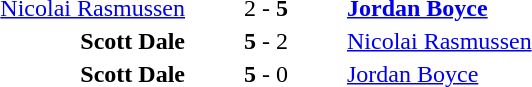<table style="text-align:center">
<tr>
<th width=223></th>
<th width=100></th>
<th width=223></th>
</tr>
<tr>
<td align=right><a href='#'>Nicolai Rasmussen</a> </td>
<td>2 - <strong>5</strong></td>
<td align=left> <strong><a href='#'>Jordan Boyce</a></strong></td>
</tr>
<tr>
<td align=right><strong>Scott Dale</strong> </td>
<td><strong>5</strong> - 2</td>
<td align=left> <a href='#'>Nicolai Rasmussen</a></td>
</tr>
<tr>
<td align=right><strong>Scott Dale</strong> </td>
<td><strong>5</strong> - 0</td>
<td align=left> <a href='#'>Jordan Boyce</a></td>
</tr>
</table>
